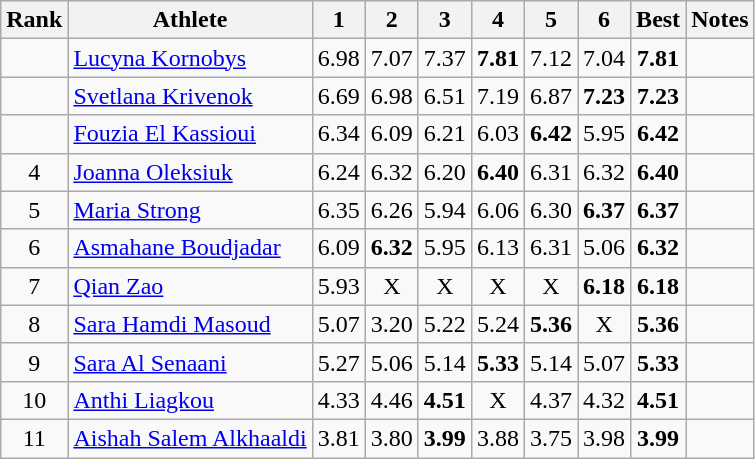<table class="wikitable sortable" style="text-align:center">
<tr>
<th>Rank</th>
<th>Athlete</th>
<th>1</th>
<th>2</th>
<th>3</th>
<th>4</th>
<th>5</th>
<th>6</th>
<th>Best</th>
<th>Notes</th>
</tr>
<tr>
<td></td>
<td style="text-align:left"><a href='#'>Lucyna Kornobys</a><br></td>
<td>6.98</td>
<td>7.07</td>
<td>7.37</td>
<td><strong>7.81</strong></td>
<td>7.12</td>
<td>7.04</td>
<td><strong>7.81</strong></td>
<td></td>
</tr>
<tr>
<td></td>
<td style="text-align:left"><a href='#'>Svetlana Krivenok</a><br></td>
<td>6.69</td>
<td>6.98</td>
<td>6.51</td>
<td>7.19</td>
<td>6.87</td>
<td><strong>7.23</strong></td>
<td><strong>7.23</strong></td>
<td></td>
</tr>
<tr>
<td></td>
<td style="text-align:left"><a href='#'>Fouzia El Kassioui</a><br></td>
<td>6.34</td>
<td>6.09</td>
<td>6.21</td>
<td>6.03</td>
<td><strong>6.42</strong></td>
<td>5.95</td>
<td><strong>6.42</strong></td>
<td></td>
</tr>
<tr>
<td>4</td>
<td style="text-align:left"><a href='#'>Joanna Oleksiuk</a><br></td>
<td>6.24</td>
<td>6.32</td>
<td>6.20</td>
<td><strong>6.40</strong></td>
<td>6.31</td>
<td>6.32</td>
<td><strong>6.40</strong></td>
<td></td>
</tr>
<tr>
<td>5</td>
<td style="text-align:left"><a href='#'>Maria Strong</a><br></td>
<td>6.35</td>
<td>6.26</td>
<td>5.94</td>
<td>6.06</td>
<td>6.30</td>
<td><strong>6.37</strong></td>
<td><strong>6.37</strong></td>
<td></td>
</tr>
<tr>
<td>6</td>
<td style="text-align:left"><a href='#'>Asmahane Boudjadar</a><br></td>
<td>6.09</td>
<td><strong>6.32</strong></td>
<td>5.95</td>
<td>6.13</td>
<td>6.31</td>
<td>5.06</td>
<td><strong>6.32</strong></td>
<td></td>
</tr>
<tr>
<td>7</td>
<td style="text-align:left"><a href='#'>Qian Zao</a><br></td>
<td>5.93</td>
<td>X</td>
<td>X</td>
<td>X</td>
<td>X</td>
<td><strong>6.18</strong></td>
<td><strong>6.18</strong></td>
<td></td>
</tr>
<tr>
<td>8</td>
<td style="text-align:left"><a href='#'>Sara Hamdi Masoud</a><br></td>
<td>5.07</td>
<td>3.20</td>
<td>5.22</td>
<td>5.24</td>
<td><strong>5.36</strong></td>
<td>X</td>
<td><strong>5.36</strong></td>
<td></td>
</tr>
<tr>
<td>9</td>
<td style="text-align:left"><a href='#'>Sara Al Senaani</a><br></td>
<td>5.27</td>
<td>5.06</td>
<td>5.14</td>
<td><strong>5.33</strong></td>
<td>5.14</td>
<td>5.07</td>
<td><strong>5.33</strong></td>
<td></td>
</tr>
<tr>
<td>10</td>
<td style="text-align:left"><a href='#'>Anthi Liagkou</a><br></td>
<td>4.33</td>
<td>4.46</td>
<td><strong>4.51</strong></td>
<td>X</td>
<td>4.37</td>
<td>4.32</td>
<td><strong>4.51</strong></td>
<td></td>
</tr>
<tr>
<td>11</td>
<td style="text-align:left"><a href='#'>Aishah Salem Alkhaaldi</a><br></td>
<td>3.81</td>
<td>3.80</td>
<td><strong>3.99</strong></td>
<td>3.88</td>
<td>3.75</td>
<td>3.98</td>
<td><strong>3.99</strong></td>
<td></td>
</tr>
</table>
